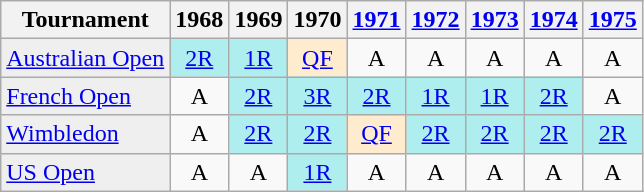<table class="wikitable">
<tr>
<th>Tournament</th>
<th>1968</th>
<th>1969</th>
<th>1970</th>
<th><a href='#'>1971</a></th>
<th><a href='#'>1972</a></th>
<th><a href='#'>1973</a></th>
<th><a href='#'>1974</a></th>
<th><a href='#'>1975</a></th>
</tr>
<tr>
<td style="background:#EFEFEF;"><a href='#'>Australian Open</a></td>
<td align="center"  style="background:#afeeee;"><a href='#'>2R</a></td>
<td align="center"  style="background:#afeeee;"><a href='#'>1R</a></td>
<td align="center" style="background:#ffebcd;"><a href='#'>QF</a></td>
<td align="center">A</td>
<td align="center">A</td>
<td align="center">A</td>
<td align="center">A</td>
<td align="center">A</td>
</tr>
<tr>
<td style="background:#EFEFEF;"><a href='#'>French Open</a></td>
<td align="center">A</td>
<td align="center" style="background:#afeeee;"><a href='#'>2R</a></td>
<td align="center" style="background:#afeeee;"><a href='#'>3R</a></td>
<td align="center" style="background:#afeeee;"><a href='#'>2R</a></td>
<td align="center" style="background:#afeeee;"><a href='#'>1R</a></td>
<td align="center" style="background:#afeeee;"><a href='#'>1R</a></td>
<td align="center" style="background:#afeeee;"><a href='#'>2R</a></td>
<td align="center">A</td>
</tr>
<tr>
<td style="background:#EFEFEF;"><a href='#'>Wimbledon</a></td>
<td align="center">A</td>
<td align="center" style="background:#afeeee;"><a href='#'>2R</a></td>
<td align="center" style="background:#afeeee;"><a href='#'>2R</a></td>
<td align="center" style="background:#ffebcd;"><a href='#'>QF</a></td>
<td align="center" style="background:#afeeee;"><a href='#'>2R</a></td>
<td align="center" style="background:#afeeee;"><a href='#'>2R</a></td>
<td align="center" style="background:#afeeee;"><a href='#'>2R</a></td>
<td align="center" style="background:#afeeee;"><a href='#'>2R</a></td>
</tr>
<tr>
<td style="background:#EFEFEF;"><a href='#'>US Open</a></td>
<td align="center">A</td>
<td align="center">A</td>
<td align="center" style="background:#afeeee;"><a href='#'>1R</a></td>
<td align="center">A</td>
<td align="center">A</td>
<td align="center">A</td>
<td align="center">A</td>
<td align="center">A</td>
</tr>
</table>
